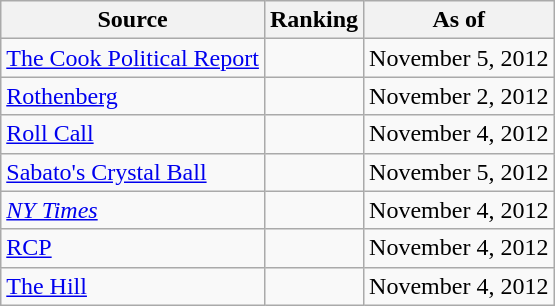<table class="wikitable" style="text-align:center">
<tr>
<th>Source</th>
<th>Ranking</th>
<th>As of</th>
</tr>
<tr>
<td align=left><a href='#'>The Cook Political Report</a></td>
<td></td>
<td>November 5, 2012</td>
</tr>
<tr>
<td align=left><a href='#'>Rothenberg</a></td>
<td></td>
<td>November 2, 2012</td>
</tr>
<tr>
<td align=left><a href='#'>Roll Call</a></td>
<td></td>
<td>November 4, 2012</td>
</tr>
<tr>
<td align=left><a href='#'>Sabato's Crystal Ball</a></td>
<td></td>
<td>November 5, 2012</td>
</tr>
<tr>
<td align=left><a href='#'><em>NY Times</em></a></td>
<td></td>
<td>November 4, 2012</td>
</tr>
<tr>
<td align="left"><a href='#'>RCP</a></td>
<td></td>
<td>November 4, 2012</td>
</tr>
<tr>
<td align=left><a href='#'>The Hill</a></td>
<td></td>
<td>November 4, 2012</td>
</tr>
</table>
